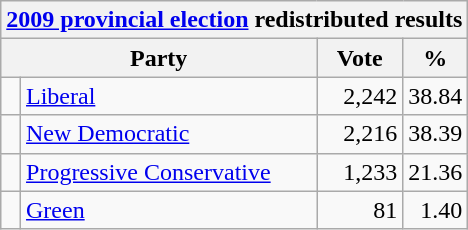<table class="wikitable">
<tr>
<th colspan="4"><a href='#'>2009 provincial election</a> redistributed results</th>
</tr>
<tr>
<th bgcolor="#DDDDFF" width="130px" colspan="2">Party</th>
<th bgcolor="#DDDDFF" width="50px">Vote</th>
<th bgcolor="#DDDDFF" width="30px">%</th>
</tr>
<tr>
<td> </td>
<td><a href='#'>Liberal</a></td>
<td align=right>2,242</td>
<td align=right>38.84</td>
</tr>
<tr>
<td> </td>
<td><a href='#'>New Democratic</a></td>
<td align=right>2,216</td>
<td align=right>38.39</td>
</tr>
<tr>
<td> </td>
<td><a href='#'>Progressive Conservative</a></td>
<td align=right>1,233</td>
<td align=right>21.36</td>
</tr>
<tr>
<td> </td>
<td><a href='#'>Green</a></td>
<td align=right>81</td>
<td align=right>1.40</td>
</tr>
</table>
